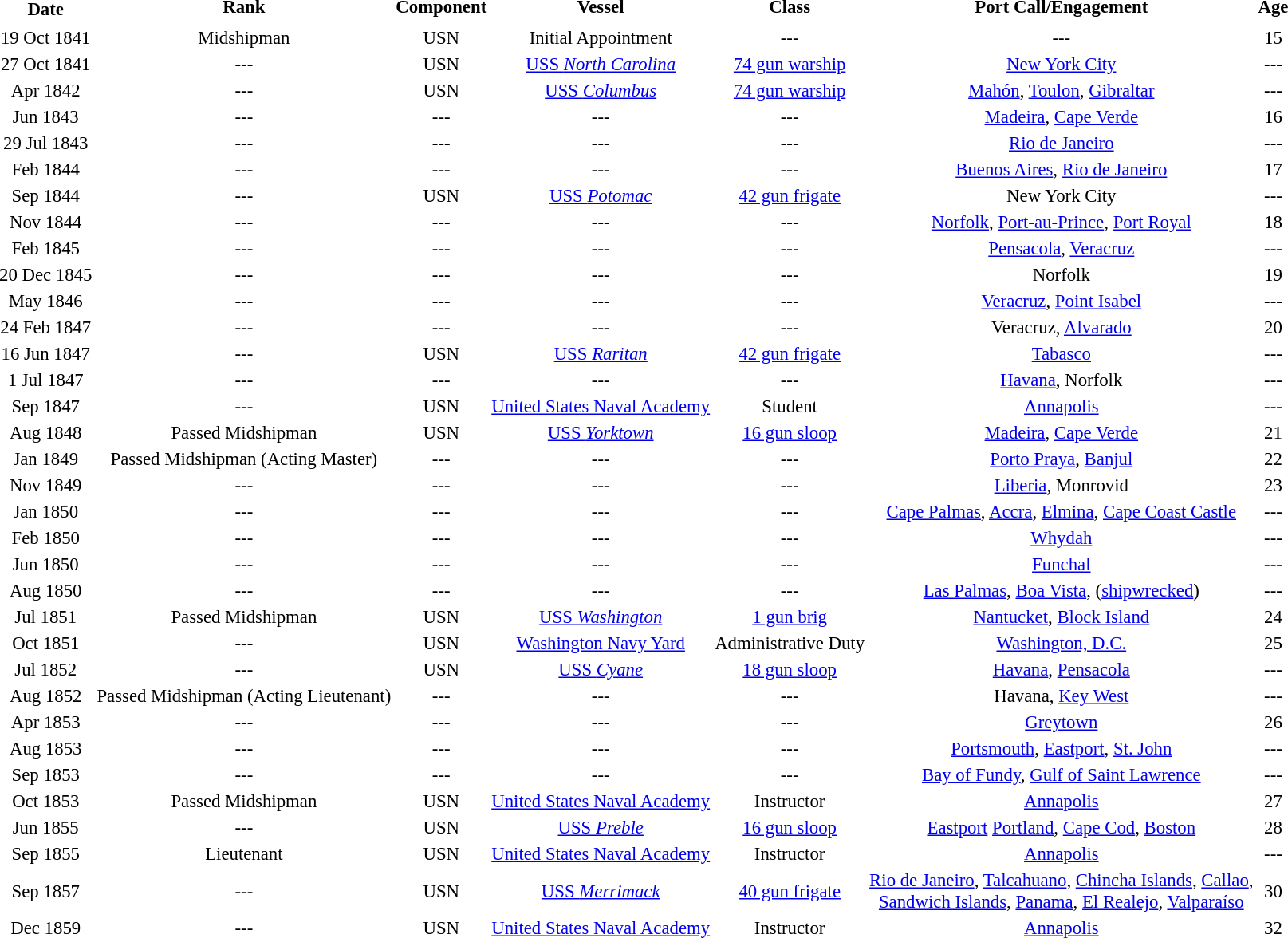<table style="border:1px solid #8<big>888aa; backg</big>round-color:#f7f8ff; padding:5px; font-size:95%; margin: 0px 12px 12px 0px;">
<tr>
<td align="center" rowspan="2"><strong>Date</strong></td>
<td align="center"><strong>Rank</strong></td>
<td align="center"><strong>Component</strong></td>
<td align="center"><strong>Vessel</strong></td>
<td align="center"><strong>Class</strong></td>
<td align="center"><strong>Port Call/Engagement</strong></td>
<td align="center"><strong>Age</strong></td>
</tr>
<tr>
<td></td>
</tr>
<tr>
<td align="center">19 Oct 1841</td>
<td align="center">Midshipman</td>
<td align="center">USN</td>
<td align="center">Initial Appointment</td>
<td align="center">---</td>
<td align="center">---</td>
<td align="center">15</td>
</tr>
<tr>
<td align="center">27 Oct 1841</td>
<td align="center">---</td>
<td align="center">USN</td>
<td align="center"><a href='#'>USS <em>North Carolina</em></a></td>
<td align="center"><a href='#'>74 gun warship</a></td>
<td align="center"><a href='#'>New York City</a></td>
<td align="center">---</td>
</tr>
<tr>
<td align="center">Apr 1842</td>
<td align="center">---</td>
<td align="center">USN</td>
<td align="center"><a href='#'>USS <em>Columbus</em></a></td>
<td align="center"><a href='#'>74 gun warship</a></td>
<td align="center"><a href='#'>Mahón</a>, <a href='#'>Toulon</a>, <a href='#'>Gibraltar</a></td>
<td align="center">---</td>
</tr>
<tr>
<td align="center">Jun 1843</td>
<td align="center">---</td>
<td align="center">---</td>
<td align="center">---</td>
<td align="center">---</td>
<td align="center"><a href='#'>Madeira</a>, <a href='#'>Cape Verde</a></td>
<td align="center">16</td>
</tr>
<tr>
<td align="center">29 Jul 1843</td>
<td align="center">---</td>
<td align="center">---</td>
<td align="center">---</td>
<td align="center">---</td>
<td align="center"><a href='#'>Rio de Janeiro</a></td>
<td align="center">---</td>
</tr>
<tr>
<td align="center">Feb 1844</td>
<td align="center">---</td>
<td align="center">---</td>
<td align="center">---</td>
<td align="center">---</td>
<td align="center"><a href='#'>Buenos Aires</a>, <a href='#'>Rio de Janeiro</a></td>
<td align="center">17</td>
</tr>
<tr>
<td align="center">Sep 1844</td>
<td align="center">---</td>
<td align="center">USN</td>
<td align="center"><a href='#'>USS <em>Potomac</em></a></td>
<td align="center"><a href='#'>42 gun frigate</a></td>
<td align="center">New York City</td>
<td align="center">---</td>
</tr>
<tr>
<td align="center">Nov 1844</td>
<td align="center">---</td>
<td align="center">---</td>
<td align="center">---</td>
<td align="center">---</td>
<td align="center"><a href='#'>Norfolk</a>, <a href='#'>Port-au-Prince</a>, <a href='#'>Port Royal</a></td>
<td align="center">18</td>
</tr>
<tr>
<td align="center">Feb 1845</td>
<td align="center">---</td>
<td align="center">---</td>
<td align="center">---</td>
<td align="center">---</td>
<td align="center"><a href='#'>Pensacola</a>, <a href='#'>Veracruz</a></td>
<td align="center">---</td>
</tr>
<tr>
<td align="center">20 Dec 1845</td>
<td align="center">---</td>
<td align="center">---</td>
<td align="center">---</td>
<td align="center">---</td>
<td align="center">Norfolk</td>
<td align="center">19</td>
</tr>
<tr>
<td align="center">May 1846</td>
<td align="center">---</td>
<td align="center">---</td>
<td align="center">---</td>
<td align="center">---</td>
<td align="center"><a href='#'>Veracruz</a>, <a href='#'>Point Isabel</a></td>
<td align="center">---</td>
</tr>
<tr>
<td align="center">24 Feb 1847</td>
<td align="center">---</td>
<td align="center">---</td>
<td align="center">---</td>
<td align="center">---</td>
<td align="center">Veracruz, <a href='#'>Alvarado</a></td>
<td align="center">20</td>
</tr>
<tr>
<td align="center">16 Jun 1847</td>
<td align="center">---</td>
<td align="center">USN</td>
<td align="center"><a href='#'>USS <em>Raritan</em></a></td>
<td align="center"><a href='#'>42 gun frigate</a></td>
<td align="center"><a href='#'>Tabasco</a></td>
<td align="center">---</td>
</tr>
<tr>
<td align="center">1 Jul 1847</td>
<td align="center">---</td>
<td align="center">---</td>
<td align="center">---</td>
<td align="center">---</td>
<td align="center"><a href='#'>Havana</a>, Norfolk</td>
<td align="center">---</td>
</tr>
<tr>
<td align="center">Sep 1847</td>
<td align="center">---</td>
<td align="center">USN</td>
<td align="center"><a href='#'>United States Naval Academy</a></td>
<td align="center">Student</td>
<td align="center"><a href='#'>Annapolis</a></td>
<td align="center">---</td>
</tr>
<tr>
<td align="center">Aug 1848</td>
<td align="center">Passed Midshipman</td>
<td align="center">USN</td>
<td align="center"><a href='#'>USS <em>Yorktown</em></a></td>
<td align="center"><a href='#'>16 gun sloop</a></td>
<td align="center"><a href='#'>Madeira</a>, <a href='#'>Cape Verde</a></td>
<td align="center">21</td>
</tr>
<tr>
<td align="center">Jan 1849</td>
<td align="center">Passed Midshipman (Acting Master)</td>
<td align="center">---</td>
<td align="center">---</td>
<td align="center">---</td>
<td align="center"><a href='#'>Porto Praya</a>, <a href='#'>Banjul</a></td>
<td align="center">22</td>
</tr>
<tr>
<td align="center">Nov 1849</td>
<td align="center">---</td>
<td align="center">---</td>
<td align="center">---</td>
<td align="center">---</td>
<td align="center"><a href='#'>Liberia</a>, Monrovid</td>
<td align="center">23</td>
</tr>
<tr>
<td align="center">Jan 1850</td>
<td align="center">---</td>
<td align="center">---</td>
<td align="center">---</td>
<td align="center">---</td>
<td align="center"><a href='#'>Cape Palmas</a>, <a href='#'>Accra</a>, <a href='#'>Elmina</a>, <a href='#'>Cape Coast Castle</a></td>
<td align="center">---</td>
</tr>
<tr>
<td align="center">Feb 1850</td>
<td align="center">---</td>
<td align="center">---</td>
<td align="center">---</td>
<td align="center">---</td>
<td align="center"><a href='#'>Whydah</a></td>
<td align="center">---</td>
</tr>
<tr>
<td align="center">Jun 1850</td>
<td align="center">---</td>
<td align="center">---</td>
<td align="center">---</td>
<td align="center">---</td>
<td align="center"><a href='#'>Funchal</a></td>
<td align="center">---</td>
</tr>
<tr>
<td align="center">Aug 1850</td>
<td align="center">---</td>
<td align="center">---</td>
<td align="center">---</td>
<td align="center">---</td>
<td align="center"><a href='#'>Las Palmas</a>, <a href='#'>Boa Vista</a>, (<a href='#'>shipwrecked</a>)</td>
<td align="center">---</td>
</tr>
<tr>
<td align="center">Jul 1851</td>
<td align="center">Passed Midshipman</td>
<td align="center">USN</td>
<td align="center"><a href='#'>USS <em>Washington</em></a></td>
<td align="center"><a href='#'>1 gun brig</a></td>
<td align="center"><a href='#'>Nantucket</a>, <a href='#'>Block Island</a></td>
<td align="center">24</td>
</tr>
<tr>
<td align="center">Oct 1851</td>
<td align="center">---</td>
<td align="center">USN</td>
<td align="center"><a href='#'>Washington Navy Yard</a></td>
<td align="center">Administrative Duty</td>
<td align="center"><a href='#'>Washington, D.C.</a></td>
<td align="center">25</td>
</tr>
<tr>
<td align="center">Jul 1852</td>
<td align="center">---</td>
<td align="center">USN</td>
<td align="center"><a href='#'>USS <em>Cyane</em></a></td>
<td align="center"><a href='#'>18 gun sloop</a></td>
<td align="center"><a href='#'>Havana</a>, <a href='#'>Pensacola</a></td>
<td align="center">---</td>
</tr>
<tr>
<td align="center">Aug 1852</td>
<td align="center">Passed Midshipman (Acting Lieutenant)</td>
<td align="center">---</td>
<td align="center">---</td>
<td align="center">---</td>
<td align="center">Havana, <a href='#'>Key West</a></td>
<td align="center">---</td>
</tr>
<tr>
<td align="center">Apr 1853</td>
<td align="center">---</td>
<td align="center">---</td>
<td align="center">---</td>
<td align="center">---</td>
<td align="center"><a href='#'>Greytown</a></td>
<td align="center">26</td>
</tr>
<tr>
<td align="center">Aug 1853</td>
<td align="center">---</td>
<td align="center">---</td>
<td align="center">---</td>
<td align="center">---</td>
<td align="center"><a href='#'>Portsmouth</a>, <a href='#'>Eastport</a>, <a href='#'>St. John</a></td>
<td align="center">---</td>
</tr>
<tr>
<td align="center">Sep 1853</td>
<td align="center">---</td>
<td align="center">---</td>
<td align="center">---</td>
<td align="center">---</td>
<td align="center"><a href='#'>Bay of Fundy</a>, <a href='#'>Gulf of Saint Lawrence</a></td>
<td align="center">---</td>
</tr>
<tr>
<td align="center">Oct 1853</td>
<td align="center">Passed Midshipman</td>
<td align="center">USN</td>
<td align="center"><a href='#'>United States Naval Academy</a></td>
<td align="center">Instructor</td>
<td align="center"><a href='#'>Annapolis</a></td>
<td align="center">27</td>
</tr>
<tr>
<td align="center">Jun 1855</td>
<td align="center">---</td>
<td align="center">USN</td>
<td align="center"><a href='#'>USS <em>Preble</em></a></td>
<td align="center"><a href='#'>16 gun sloop</a></td>
<td align="center"><a href='#'>Eastport</a> <a href='#'>Portland</a>, <a href='#'>Cape Cod</a>, <a href='#'>Boston</a></td>
<td align="center">28</td>
</tr>
<tr>
<td align="center">Sep 1855</td>
<td align="center">Lieutenant</td>
<td align="center">USN</td>
<td align="center"><a href='#'>United States Naval Academy</a></td>
<td align="center">Instructor</td>
<td align="center"><a href='#'>Annapolis</a></td>
<td align="center">---</td>
</tr>
<tr>
<td align="center">Sep 1857</td>
<td align="center">---</td>
<td align="center">USN</td>
<td align="center"><a href='#'>USS <em>Merrimack</em></a></td>
<td align="center"><a href='#'>40 gun frigate</a></td>
<td align="center"><a href='#'>Rio de Janeiro</a>, <a href='#'>Talcahuano</a>, <a href='#'>Chincha Islands</a>, <a href='#'>Callao</a>,<br><a href='#'>Sandwich Islands</a>, <a href='#'>Panama</a>, <a href='#'>El Realejo</a>, <a href='#'>Valparaíso</a></td>
<td align="center">30</td>
</tr>
<tr>
<td align="center">Dec 1859</td>
<td align="center">---</td>
<td align="center">USN</td>
<td align="center"><a href='#'>United States Naval Academy</a></td>
<td align="center">Instructor</td>
<td align="center"><a href='#'>Annapolis</a></td>
<td align="center">32</td>
</tr>
</table>
